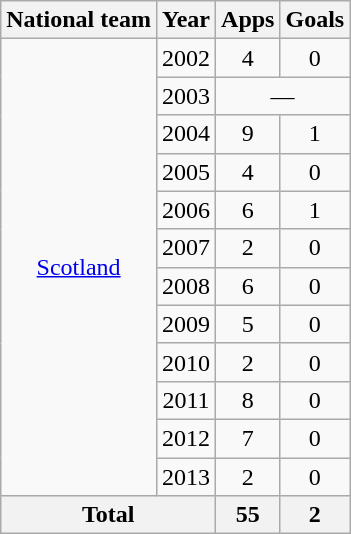<table class="wikitable" style="text-align:center">
<tr>
<th>National team</th>
<th>Year</th>
<th>Apps</th>
<th>Goals</th>
</tr>
<tr>
<td rowspan="12"><a href='#'>Scotland</a></td>
<td>2002</td>
<td>4</td>
<td>0</td>
</tr>
<tr>
<td>2003</td>
<td colspan="2">—</td>
</tr>
<tr>
<td>2004</td>
<td>9</td>
<td>1</td>
</tr>
<tr>
<td>2005</td>
<td>4</td>
<td>0</td>
</tr>
<tr>
<td>2006</td>
<td>6</td>
<td>1</td>
</tr>
<tr>
<td>2007</td>
<td>2</td>
<td>0</td>
</tr>
<tr>
<td>2008</td>
<td>6</td>
<td>0</td>
</tr>
<tr>
<td>2009</td>
<td>5</td>
<td>0</td>
</tr>
<tr>
<td>2010</td>
<td>2</td>
<td>0</td>
</tr>
<tr>
<td>2011</td>
<td>8</td>
<td>0</td>
</tr>
<tr>
<td>2012</td>
<td>7</td>
<td>0</td>
</tr>
<tr>
<td>2013</td>
<td>2</td>
<td>0</td>
</tr>
<tr>
<th colspan="2">Total</th>
<th>55</th>
<th>2</th>
</tr>
</table>
